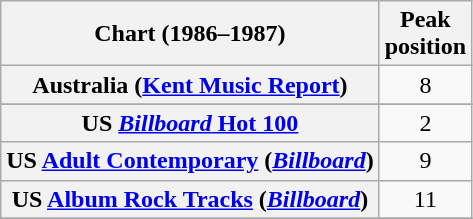<table class="wikitable sortable plainrowheaders" style="text-align:center">
<tr>
<th scope="col">Chart (1986–1987)</th>
<th scope="col">Peak<br>position</th>
</tr>
<tr>
<th scope="row">Australia (<a href='#'>Kent Music Report</a>)</th>
<td>8</td>
</tr>
<tr>
</tr>
<tr>
</tr>
<tr>
</tr>
<tr>
</tr>
<tr>
</tr>
<tr>
</tr>
<tr>
</tr>
<tr>
</tr>
<tr>
</tr>
<tr>
<th scope="row">US <a href='#'><em>Billboard</em> Hot 100</a></th>
<td>2</td>
</tr>
<tr>
<th scope="row">US <a href='#'>Adult Contemporary</a> (<em><a href='#'>Billboard</a></em>)</th>
<td>9</td>
</tr>
<tr>
<th scope="row">US <a href='#'>Album Rock Tracks</a> (<em><a href='#'>Billboard</a></em>)</th>
<td>11</td>
</tr>
<tr>
</tr>
</table>
